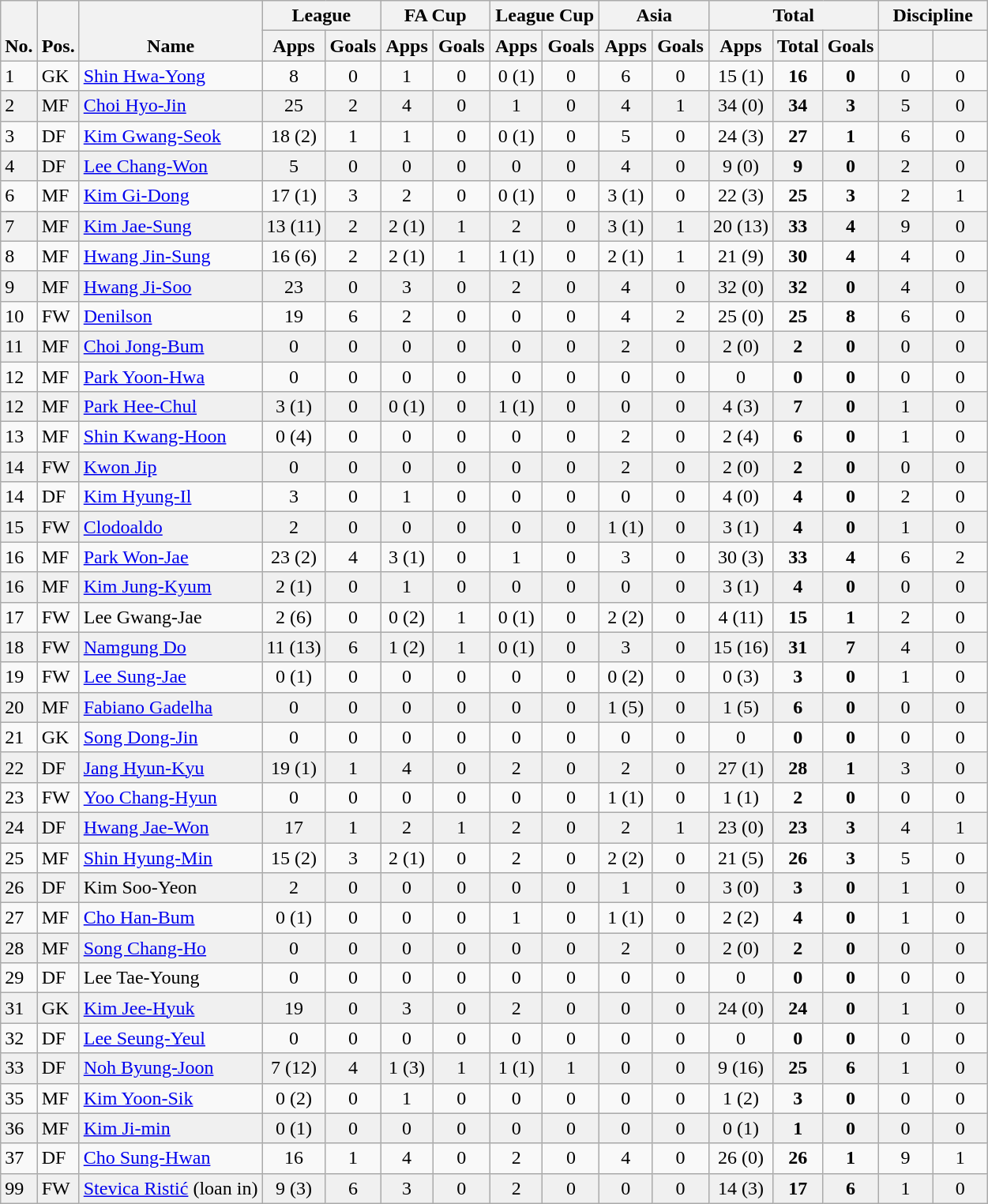<table class="wikitable" style="text-align:center">
<tr>
<th rowspan="2" valign="bottom">No.</th>
<th rowspan="2" valign="bottom">Pos.</th>
<th rowspan="2" valign="bottom">Name</th>
<th colspan="2" width="85">League</th>
<th colspan="2" width="85">FA Cup</th>
<th colspan="2" width="85">League Cup</th>
<th colspan="2" width="85">Asia</th>
<th colspan="3" width="130">Total</th>
<th colspan="2" width="85">Discipline</th>
</tr>
<tr>
<th>Apps</th>
<th>Goals</th>
<th>Apps</th>
<th>Goals</th>
<th>Apps</th>
<th>Goals</th>
<th>Apps</th>
<th>Goals</th>
<th>Apps</th>
<th>Total</th>
<th>Goals</th>
<th></th>
<th></th>
</tr>
<tr>
<td align="left">1</td>
<td align="left">GK</td>
<td align="left"> <a href='#'>Shin Hwa-Yong</a></td>
<td>8</td>
<td>0</td>
<td>1</td>
<td>0</td>
<td>0 (1)</td>
<td>0</td>
<td>6</td>
<td>0</td>
<td>15 (1)</td>
<td><strong>16</strong></td>
<td><strong>0</strong></td>
<td>0</td>
<td>0</td>
</tr>
<tr bgcolor=#F0F0F0>
<td align="left">2</td>
<td align="left">MF</td>
<td align="left"> <a href='#'>Choi Hyo-Jin</a></td>
<td>25</td>
<td>2</td>
<td>4</td>
<td>0</td>
<td>1</td>
<td>0</td>
<td>4</td>
<td>1</td>
<td>34 (0)</td>
<td><strong>34</strong></td>
<td><strong>3</strong></td>
<td>5</td>
<td>0</td>
</tr>
<tr>
<td align="left">3</td>
<td align="left">DF</td>
<td align="left"> <a href='#'>Kim Gwang-Seok</a></td>
<td>18 (2)</td>
<td>1</td>
<td>1</td>
<td>0</td>
<td>0 (1)</td>
<td>0</td>
<td>5</td>
<td>0</td>
<td>24 (3)</td>
<td><strong>27</strong></td>
<td><strong>1</strong></td>
<td>6</td>
<td>0</td>
</tr>
<tr bgcolor=#F0F0F0>
<td align="left">4</td>
<td align="left">DF</td>
<td align="left"> <a href='#'>Lee Chang-Won</a></td>
<td>5</td>
<td>0</td>
<td>0</td>
<td>0</td>
<td>0</td>
<td>0</td>
<td>4</td>
<td>0</td>
<td>9 (0)</td>
<td><strong>9</strong></td>
<td><strong>0</strong></td>
<td>2</td>
<td>0</td>
</tr>
<tr>
<td align="left">6</td>
<td align="left">MF</td>
<td align="left"> <a href='#'>Kim Gi-Dong</a></td>
<td>17 (1)</td>
<td>3</td>
<td>2</td>
<td>0</td>
<td>0 (1)</td>
<td>0</td>
<td>3 (1)</td>
<td>0</td>
<td>22 (3)</td>
<td><strong>25</strong></td>
<td><strong>3</strong></td>
<td>2</td>
<td>1</td>
</tr>
<tr bgcolor=#F0F0F0>
<td align="left">7</td>
<td align="left">MF</td>
<td align="left"> <a href='#'>Kim Jae-Sung</a></td>
<td>13 (11)</td>
<td>2</td>
<td>2 (1)</td>
<td>1</td>
<td>2</td>
<td>0</td>
<td>3 (1)</td>
<td>1</td>
<td>20 (13)</td>
<td><strong>33</strong></td>
<td><strong>4</strong></td>
<td>9</td>
<td>0</td>
</tr>
<tr>
<td align="left">8</td>
<td align="left">MF</td>
<td align="left"> <a href='#'>Hwang Jin-Sung</a></td>
<td>16 (6)</td>
<td>2</td>
<td>2 (1)</td>
<td>1</td>
<td>1 (1)</td>
<td>0</td>
<td>2 (1)</td>
<td>1</td>
<td>21 (9)</td>
<td><strong>30</strong></td>
<td><strong>4</strong></td>
<td>4</td>
<td>0</td>
</tr>
<tr bgcolor=#F0F0F0>
<td align="left">9</td>
<td align="left">MF</td>
<td align="left"> <a href='#'>Hwang Ji-Soo</a></td>
<td>23</td>
<td>0</td>
<td>3</td>
<td>0</td>
<td>2</td>
<td>0</td>
<td>4</td>
<td>0</td>
<td>32 (0)</td>
<td><strong>32</strong></td>
<td><strong>0</strong></td>
<td>4</td>
<td>0</td>
</tr>
<tr>
<td align="left">10</td>
<td align="left">FW</td>
<td align="left"> <a href='#'>Denilson</a></td>
<td>19</td>
<td>6</td>
<td>2</td>
<td>0</td>
<td>0</td>
<td>0</td>
<td>4</td>
<td>2</td>
<td>25 (0)</td>
<td><strong>25</strong></td>
<td><strong>8</strong></td>
<td>6</td>
<td>0</td>
</tr>
<tr bgcolor=#F0F0F0>
<td align="left">11</td>
<td align="left">MF</td>
<td align="left"> <a href='#'>Choi Jong-Bum</a></td>
<td>0</td>
<td>0</td>
<td>0</td>
<td>0</td>
<td>0</td>
<td>0</td>
<td>2</td>
<td>0</td>
<td>2 (0)</td>
<td><strong>2</strong></td>
<td><strong>0</strong></td>
<td>0</td>
<td>0</td>
</tr>
<tr>
<td align="left">12</td>
<td align="left">MF</td>
<td align="left"> <a href='#'>Park Yoon-Hwa</a></td>
<td>0</td>
<td>0</td>
<td>0</td>
<td>0</td>
<td>0</td>
<td>0</td>
<td>0</td>
<td>0</td>
<td>0</td>
<td><strong>0</strong></td>
<td><strong>0</strong></td>
<td>0</td>
<td>0</td>
</tr>
<tr bgcolor=#F0F0F0>
<td align="left">12</td>
<td align="left">MF</td>
<td align="left"> <a href='#'>Park Hee-Chul</a></td>
<td>3 (1)</td>
<td>0</td>
<td>0 (1)</td>
<td>0</td>
<td>1 (1)</td>
<td>0</td>
<td>0</td>
<td>0</td>
<td>4 (3)</td>
<td><strong>7</strong></td>
<td><strong>0</strong></td>
<td>1</td>
<td>0</td>
</tr>
<tr>
<td align="left">13</td>
<td align="left">MF</td>
<td align="left"> <a href='#'>Shin Kwang-Hoon</a></td>
<td>0 (4)</td>
<td>0</td>
<td>0</td>
<td>0</td>
<td>0</td>
<td>0</td>
<td>2</td>
<td>0</td>
<td>2 (4)</td>
<td><strong>6</strong></td>
<td><strong>0</strong></td>
<td>1</td>
<td>0</td>
</tr>
<tr bgcolor=#F0F0F0>
<td align="left">14</td>
<td align="left">FW</td>
<td align="left"> <a href='#'>Kwon Jip</a></td>
<td>0</td>
<td>0</td>
<td>0</td>
<td>0</td>
<td>0</td>
<td>0</td>
<td>2</td>
<td>0</td>
<td>2 (0)</td>
<td><strong>2</strong></td>
<td><strong>0</strong></td>
<td>0</td>
<td>0</td>
</tr>
<tr>
<td align="left">14</td>
<td align="left">DF</td>
<td align="left"> <a href='#'>Kim Hyung-Il</a></td>
<td>3</td>
<td>0</td>
<td>1</td>
<td>0</td>
<td>0</td>
<td>0</td>
<td>0</td>
<td>0</td>
<td>4 (0)</td>
<td><strong>4</strong></td>
<td><strong>0</strong></td>
<td>2</td>
<td>0</td>
</tr>
<tr bgcolor=#F0F0F0>
<td align="left">15</td>
<td align="left">FW</td>
<td align="left"> <a href='#'>Clodoaldo</a></td>
<td>2</td>
<td>0</td>
<td>0</td>
<td>0</td>
<td>0</td>
<td>0</td>
<td>1 (1)</td>
<td>0</td>
<td>3 (1)</td>
<td><strong>4</strong></td>
<td><strong>0</strong></td>
<td>1</td>
<td>0</td>
</tr>
<tr>
<td align="left">16</td>
<td align="left">MF</td>
<td align="left"> <a href='#'>Park Won-Jae</a></td>
<td>23 (2)</td>
<td>4</td>
<td>3 (1)</td>
<td>0</td>
<td>1</td>
<td>0</td>
<td>3</td>
<td>0</td>
<td>30 (3)</td>
<td><strong>33</strong></td>
<td><strong>4</strong></td>
<td>6</td>
<td>2</td>
</tr>
<tr bgcolor=#F0F0F0>
<td align="left">16</td>
<td align="left">MF</td>
<td align="left"> <a href='#'>Kim Jung-Kyum</a></td>
<td>2 (1)</td>
<td>0</td>
<td>1</td>
<td>0</td>
<td>0</td>
<td>0</td>
<td>0</td>
<td>0</td>
<td>3 (1)</td>
<td><strong>4</strong></td>
<td><strong>0</strong></td>
<td>0</td>
<td>0</td>
</tr>
<tr>
<td align="left">17</td>
<td align="left">FW</td>
<td align="left"> Lee Gwang-Jae</td>
<td>2 (6)</td>
<td>0</td>
<td>0 (2)</td>
<td>1</td>
<td>0 (1)</td>
<td>0</td>
<td>2 (2)</td>
<td>0</td>
<td>4 (11)</td>
<td><strong>15</strong></td>
<td><strong>1</strong></td>
<td>2</td>
<td>0</td>
</tr>
<tr bgcolor=#F0F0F0>
<td align="left">18</td>
<td align="left">FW</td>
<td align="left"> <a href='#'>Namgung Do</a></td>
<td>11 (13)</td>
<td>6</td>
<td>1 (2)</td>
<td>1</td>
<td>0 (1)</td>
<td>0</td>
<td>3</td>
<td>0</td>
<td>15 (16)</td>
<td><strong>31</strong></td>
<td><strong>7</strong></td>
<td>4</td>
<td>0</td>
</tr>
<tr>
<td align="left">19</td>
<td align="left">FW</td>
<td align="left"> <a href='#'>Lee Sung-Jae</a></td>
<td>0 (1)</td>
<td>0</td>
<td>0</td>
<td>0</td>
<td>0</td>
<td>0</td>
<td>0 (2)</td>
<td>0</td>
<td>0 (3)</td>
<td><strong>3</strong></td>
<td><strong>0</strong></td>
<td>1</td>
<td>0</td>
</tr>
<tr bgcolor=#F0F0F0>
<td align="left">20</td>
<td align="left">MF</td>
<td align="left"> <a href='#'>Fabiano Gadelha</a></td>
<td>0</td>
<td>0</td>
<td>0</td>
<td>0</td>
<td>0</td>
<td>0</td>
<td>1 (5)</td>
<td>0</td>
<td>1 (5)</td>
<td><strong>6</strong></td>
<td><strong>0</strong></td>
<td>0</td>
<td>0</td>
</tr>
<tr>
<td align="left">21</td>
<td align="left">GK</td>
<td align="left"> <a href='#'>Song Dong-Jin</a></td>
<td>0</td>
<td>0</td>
<td>0</td>
<td>0</td>
<td>0</td>
<td>0</td>
<td>0</td>
<td>0</td>
<td>0</td>
<td><strong>0</strong></td>
<td><strong>0</strong></td>
<td>0</td>
<td>0</td>
</tr>
<tr bgcolor=#F0F0F0>
<td align="left">22</td>
<td align="left">DF</td>
<td align="left"> <a href='#'>Jang Hyun-Kyu</a></td>
<td>19 (1)</td>
<td>1</td>
<td>4</td>
<td>0</td>
<td>2</td>
<td>0</td>
<td>2</td>
<td>0</td>
<td>27 (1)</td>
<td><strong>28</strong></td>
<td><strong>1</strong></td>
<td>3</td>
<td>0</td>
</tr>
<tr>
<td align="left">23</td>
<td align="left">FW</td>
<td align="left"> <a href='#'>Yoo Chang-Hyun</a></td>
<td>0</td>
<td>0</td>
<td>0</td>
<td>0</td>
<td>0</td>
<td>0</td>
<td>1 (1)</td>
<td>0</td>
<td>1 (1)</td>
<td><strong>2</strong></td>
<td><strong>0</strong></td>
<td>0</td>
<td>0</td>
</tr>
<tr bgcolor=#F0F0F0>
<td align="left">24</td>
<td align="left">DF</td>
<td align="left"> <a href='#'>Hwang Jae-Won</a></td>
<td>17</td>
<td>1</td>
<td>2</td>
<td>1</td>
<td>2</td>
<td>0</td>
<td>2</td>
<td>1</td>
<td>23 (0)</td>
<td><strong>23</strong></td>
<td><strong>3</strong></td>
<td>4</td>
<td>1</td>
</tr>
<tr>
<td align="left">25</td>
<td align="left">MF</td>
<td align="left"> <a href='#'>Shin Hyung-Min</a></td>
<td>15 (2)</td>
<td>3</td>
<td>2 (1)</td>
<td>0</td>
<td>2</td>
<td>0</td>
<td>2 (2)</td>
<td>0</td>
<td>21 (5)</td>
<td><strong>26</strong></td>
<td><strong>3</strong></td>
<td>5</td>
<td>0</td>
</tr>
<tr bgcolor=#F0F0F0>
<td align="left">26</td>
<td align="left">DF</td>
<td align="left"> Kim Soo-Yeon</td>
<td>2</td>
<td>0</td>
<td>0</td>
<td>0</td>
<td>0</td>
<td>0</td>
<td>1</td>
<td>0</td>
<td>3 (0)</td>
<td><strong>3</strong></td>
<td><strong>0</strong></td>
<td>1</td>
<td>0</td>
</tr>
<tr>
<td align="left">27</td>
<td align="left">MF</td>
<td align="left"> <a href='#'>Cho Han-Bum</a></td>
<td>0 (1)</td>
<td>0</td>
<td>0</td>
<td>0</td>
<td>1</td>
<td>0</td>
<td>1 (1)</td>
<td>0</td>
<td>2 (2)</td>
<td><strong>4</strong></td>
<td><strong>0</strong></td>
<td>1</td>
<td>0</td>
</tr>
<tr bgcolor=#F0F0F0>
<td align="left">28</td>
<td align="left">MF</td>
<td align="left"> <a href='#'>Song Chang-Ho</a></td>
<td>0</td>
<td>0</td>
<td>0</td>
<td>0</td>
<td>0</td>
<td>0</td>
<td>2</td>
<td>0</td>
<td>2 (0)</td>
<td><strong>2</strong></td>
<td><strong>0</strong></td>
<td>0</td>
<td>0</td>
</tr>
<tr>
<td align="left">29</td>
<td align="left">DF</td>
<td align="left"> Lee Tae-Young</td>
<td>0</td>
<td>0</td>
<td>0</td>
<td>0</td>
<td>0</td>
<td>0</td>
<td>0</td>
<td>0</td>
<td>0</td>
<td><strong>0</strong></td>
<td><strong>0</strong></td>
<td>0</td>
<td>0</td>
</tr>
<tr bgcolor=#F0F0F0>
<td align="left">31</td>
<td align="left">GK</td>
<td align="left"> <a href='#'>Kim Jee-Hyuk</a></td>
<td>19</td>
<td>0</td>
<td>3</td>
<td>0</td>
<td>2</td>
<td>0</td>
<td>0</td>
<td>0</td>
<td>24 (0)</td>
<td><strong>24</strong></td>
<td><strong>0</strong></td>
<td>1</td>
<td>0</td>
</tr>
<tr>
<td align="left">32</td>
<td align="left">DF</td>
<td align="left"> <a href='#'>Lee Seung-Yeul</a></td>
<td>0</td>
<td>0</td>
<td>0</td>
<td>0</td>
<td>0</td>
<td>0</td>
<td>0</td>
<td>0</td>
<td>0</td>
<td><strong>0</strong></td>
<td><strong>0</strong></td>
<td>0</td>
<td>0</td>
</tr>
<tr bgcolor=#F0F0F0>
<td align="left">33</td>
<td align="left">DF</td>
<td align="left"> <a href='#'>Noh Byung-Joon</a></td>
<td>7 (12)</td>
<td>4</td>
<td>1 (3)</td>
<td>1</td>
<td>1 (1)</td>
<td>1</td>
<td>0</td>
<td>0</td>
<td>9 (16)</td>
<td><strong>25</strong></td>
<td><strong>6</strong></td>
<td>1</td>
<td>0</td>
</tr>
<tr>
<td align="left">35</td>
<td align="left">MF</td>
<td align="left"> <a href='#'>Kim Yoon-Sik</a></td>
<td>0 (2)</td>
<td>0</td>
<td>1</td>
<td>0</td>
<td>0</td>
<td>0</td>
<td>0</td>
<td>0</td>
<td>1 (2)</td>
<td><strong>3</strong></td>
<td><strong>0</strong></td>
<td>0</td>
<td>0</td>
</tr>
<tr bgcolor=#F0F0F0>
<td align="left">36</td>
<td align="left">MF</td>
<td align="left"> <a href='#'>Kim Ji-min</a></td>
<td>0 (1)</td>
<td>0</td>
<td>0</td>
<td>0</td>
<td>0</td>
<td>0</td>
<td>0</td>
<td>0</td>
<td>0 (1)</td>
<td><strong>1</strong></td>
<td><strong>0</strong></td>
<td>0</td>
<td>0</td>
</tr>
<tr>
<td align="left">37</td>
<td align="left">DF</td>
<td align="left"> <a href='#'>Cho Sung-Hwan</a></td>
<td>16</td>
<td>1</td>
<td>4</td>
<td>0</td>
<td>2</td>
<td>0</td>
<td>4</td>
<td>0</td>
<td>26 (0)</td>
<td><strong>26</strong></td>
<td><strong>1</strong></td>
<td>9</td>
<td>1</td>
</tr>
<tr bgcolor=#F0F0F0>
<td align="left">99</td>
<td align="left">FW</td>
<td align="left"> <a href='#'>Stevica Ristić</a> (loan in)</td>
<td>9 (3)</td>
<td>6</td>
<td>3</td>
<td>0</td>
<td>2</td>
<td>0</td>
<td>0</td>
<td>0</td>
<td>14 (3)</td>
<td><strong>17</strong></td>
<td><strong>6</strong></td>
<td>1</td>
<td>0</td>
</tr>
</table>
